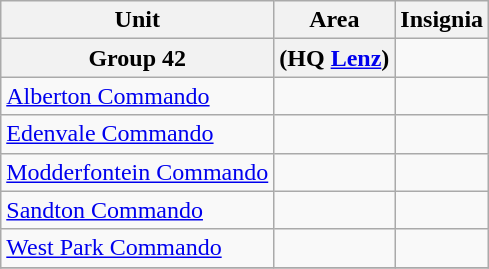<table class="wikitable">
<tr>
<th>Unit</th>
<th>Area</th>
<th>Insignia</th>
</tr>
<tr>
<th>Group 42</th>
<th>(HQ <a href='#'>Lenz</a>)</th>
</tr>
<tr>
<td><a href='#'>Alberton Commando</a></td>
<td></td>
<td></td>
</tr>
<tr>
<td><a href='#'>Edenvale Commando</a></td>
<td></td>
<td></td>
</tr>
<tr>
<td><a href='#'>Modderfontein Commando</a></td>
<td></td>
<td></td>
</tr>
<tr>
<td><a href='#'>Sandton Commando</a></td>
<td></td>
<td></td>
</tr>
<tr>
<td><a href='#'>West Park Commando</a></td>
<td></td>
<td></td>
</tr>
<tr>
</tr>
</table>
